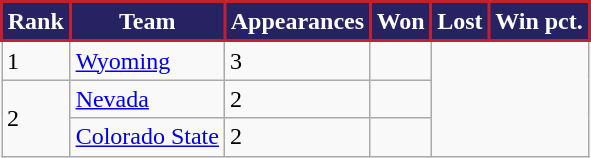<table class = "wikitable">
<tr>
<th style="background:#272262; color:#FFFFFF; border: 2px solid #C12030;">Rank</th>
<th style="background:#272262; color:#FFFFFF; border: 2px solid #C12030;">Team</th>
<th style="background:#272262; color:#FFFFFF; border: 2px solid #C12030;">Appearances</th>
<th style="background:#272262; color:#FFFFFF; border: 2px solid #C12030;">Won</th>
<th style="background:#272262; color:#FFFFFF; border: 2px solid #C12030;">Lost</th>
<th style="background:#272262; color:#FFFFFF; border: 2px solid #C12030;">Win pct.</th>
</tr>
<tr>
<td>1</td>
<td><a href='#'>Wyoming</a></td>
<td>3</td>
<td></td>
</tr>
<tr>
<td rowspan=2>2</td>
<td><a href='#'>Nevada</a></td>
<td>2</td>
<td></td>
</tr>
<tr>
<td><a href='#'>Colorado State</a></td>
<td>2</td>
<td></td>
</tr>
</table>
